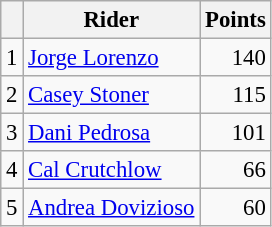<table class="wikitable" style="font-size: 95%;">
<tr>
<th></th>
<th>Rider</th>
<th>Points</th>
</tr>
<tr>
<td align=center>1</td>
<td> <a href='#'>Jorge Lorenzo</a></td>
<td align=right>140</td>
</tr>
<tr>
<td align=center>2</td>
<td> <a href='#'>Casey Stoner</a></td>
<td align=right>115</td>
</tr>
<tr>
<td align=center>3</td>
<td> <a href='#'>Dani Pedrosa</a></td>
<td align=right>101</td>
</tr>
<tr>
<td align=center>4</td>
<td> <a href='#'>Cal Crutchlow</a></td>
<td align=right>66</td>
</tr>
<tr>
<td align=center>5</td>
<td> <a href='#'>Andrea Dovizioso</a></td>
<td align=right>60</td>
</tr>
</table>
